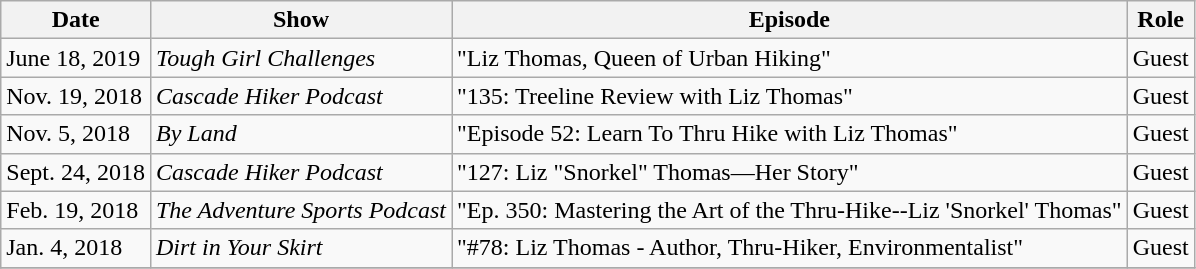<table class="wikitable">
<tr>
<th>Date</th>
<th>Show</th>
<th>Episode</th>
<th>Role</th>
</tr>
<tr>
<td>June 18, 2019</td>
<td><em>Tough Girl Challenges</em></td>
<td>"Liz Thomas, Queen of Urban Hiking"</td>
<td>Guest</td>
</tr>
<tr>
<td>Nov. 19, 2018</td>
<td><em>Cascade Hiker Podcast</em></td>
<td>"135: Treeline Review with Liz Thomas"</td>
<td>Guest</td>
</tr>
<tr>
<td>Nov. 5, 2018</td>
<td><em>By Land</em></td>
<td>"Episode 52: Learn To Thru Hike with Liz Thomas"</td>
<td>Guest</td>
</tr>
<tr>
<td>Sept. 24, 2018</td>
<td><em>Cascade Hiker Podcast</em></td>
<td>"127: Liz "Snorkel" Thomas—Her Story"</td>
<td>Guest</td>
</tr>
<tr>
<td>Feb. 19, 2018</td>
<td><em>The Adventure Sports Podcast</em></td>
<td>"Ep. 350: Mastering the Art of the Thru-Hike--Liz 'Snorkel' Thomas"</td>
<td>Guest</td>
</tr>
<tr>
<td>Jan. 4, 2018</td>
<td><em>Dirt in Your Skirt</em></td>
<td>"#78: Liz Thomas - Author, Thru-Hiker, Environmentalist"</td>
<td>Guest</td>
</tr>
<tr>
</tr>
</table>
